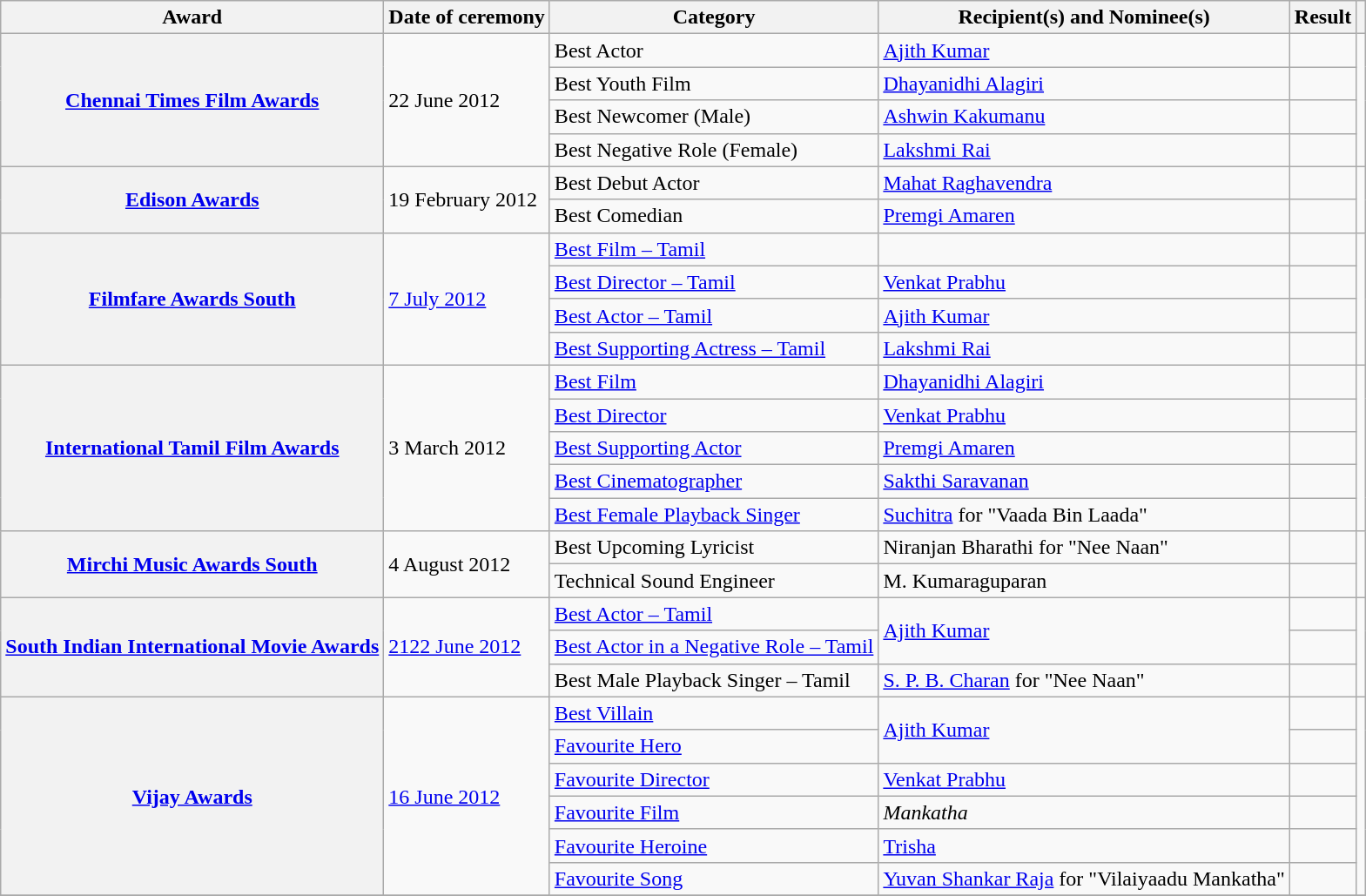<table class="wikitable plainrowheaders sortable">
<tr>
<th scope="col">Award</th>
<th scope="col">Date of ceremony</th>
<th scope="col">Category</th>
<th scope="col">Recipient(s) and Nominee(s)</th>
<th scope="col">Result</th>
<th scope="col" class="unsortable"></th>
</tr>
<tr>
<th rowspan="4" scope="row"><a href='#'>Chennai Times Film Awards</a></th>
<td rowspan="4">22 June 2012</td>
<td>Best Actor</td>
<td><a href='#'>Ajith Kumar</a></td>
<td></td>
<td rowspan="4" style="text-align:center;"></td>
</tr>
<tr>
<td>Best Youth Film</td>
<td><a href='#'>Dhayanidhi Alagiri</a></td>
<td></td>
</tr>
<tr>
<td>Best Newcomer (Male)</td>
<td><a href='#'>Ashwin Kakumanu</a></td>
<td></td>
</tr>
<tr>
<td>Best Negative Role (Female)</td>
<td><a href='#'>Lakshmi Rai</a></td>
<td></td>
</tr>
<tr>
<th rowspan="2" scope="row"><a href='#'>Edison Awards</a></th>
<td rowspan="2">19 February 2012</td>
<td>Best Debut Actor</td>
<td><a href='#'>Mahat Raghavendra</a></td>
<td></td>
<td rowspan="2" style="text-align:center;"></td>
</tr>
<tr>
<td>Best Comedian</td>
<td><a href='#'>Premgi Amaren</a></td>
<td></td>
</tr>
<tr>
<th rowspan="4" scope="row"><a href='#'>Filmfare Awards South</a></th>
<td rowspan="4"><a href='#'>7 July 2012</a></td>
<td><a href='#'>Best Film – Tamil</a></td>
<td></td>
<td></td>
<td rowspan="4" style="text-align:center;"><br></td>
</tr>
<tr>
<td><a href='#'>Best Director – Tamil</a></td>
<td><a href='#'>Venkat Prabhu</a></td>
<td></td>
</tr>
<tr>
<td><a href='#'>Best Actor – Tamil</a></td>
<td><a href='#'>Ajith Kumar</a></td>
<td></td>
</tr>
<tr>
<td><a href='#'>Best Supporting Actress – Tamil</a></td>
<td><a href='#'>Lakshmi Rai</a></td>
<td></td>
</tr>
<tr>
<th rowspan="5" scope="row"><a href='#'>International Tamil Film Awards</a></th>
<td rowspan="5">3 March 2012</td>
<td><a href='#'>Best Film</a></td>
<td><a href='#'>Dhayanidhi Alagiri</a></td>
<td></td>
<td rowspan="5" style="text-align:center;"></td>
</tr>
<tr>
<td><a href='#'>Best Director</a></td>
<td><a href='#'>Venkat Prabhu</a></td>
<td></td>
</tr>
<tr>
<td><a href='#'>Best Supporting Actor</a></td>
<td><a href='#'>Premgi Amaren</a></td>
<td></td>
</tr>
<tr>
<td><a href='#'>Best Cinematographer</a></td>
<td><a href='#'>Sakthi Saravanan</a></td>
<td></td>
</tr>
<tr>
<td><a href='#'>Best Female Playback Singer</a></td>
<td><a href='#'>Suchitra</a> for "Vaada Bin Laada"</td>
<td></td>
</tr>
<tr>
<th rowspan="2" scope="row"><a href='#'>Mirchi Music Awards South</a></th>
<td rowspan="2">4 August 2012</td>
<td>Best Upcoming Lyricist</td>
<td>Niranjan Bharathi for "Nee Naan"</td>
<td></td>
<td rowspan="2" style="text-align:center;"><br><br></td>
</tr>
<tr>
<td>Technical Sound Engineer</td>
<td>M. Kumaraguparan</td>
<td></td>
</tr>
<tr>
<th rowspan="3" scope="row"><a href='#'>South Indian International Movie Awards</a></th>
<td rowspan="3"><a href='#'>2122 June 2012</a></td>
<td><a href='#'>Best Actor – Tamil</a></td>
<td rowspan="2"><a href='#'>Ajith Kumar</a></td>
<td></td>
<td rowspan="3" style="text-align:center;"><br></td>
</tr>
<tr>
<td><a href='#'>Best Actor in a Negative Role – Tamil</a></td>
<td></td>
</tr>
<tr>
<td>Best Male Playback Singer – Tamil</td>
<td><a href='#'>S. P. B. Charan</a> for "Nee Naan"</td>
<td></td>
</tr>
<tr>
<th rowspan="6" scope="row"><a href='#'>Vijay Awards</a></th>
<td rowspan="6"><a href='#'>16 June 2012</a></td>
<td><a href='#'>Best Villain</a></td>
<td rowspan="2"><a href='#'>Ajith Kumar</a></td>
<td></td>
<td rowspan="6" style="text-align:center;"></td>
</tr>
<tr>
<td><a href='#'>Favourite Hero</a></td>
<td></td>
</tr>
<tr>
<td><a href='#'>Favourite Director</a></td>
<td><a href='#'>Venkat Prabhu</a></td>
<td></td>
</tr>
<tr>
<td><a href='#'>Favourite Film</a></td>
<td><em>Mankatha</em></td>
<td></td>
</tr>
<tr>
<td><a href='#'>Favourite Heroine</a></td>
<td><a href='#'>Trisha</a></td>
<td></td>
</tr>
<tr>
<td><a href='#'>Favourite Song</a></td>
<td><a href='#'>Yuvan Shankar Raja</a> for "Vilaiyaadu Mankatha"</td>
<td></td>
</tr>
<tr>
</tr>
</table>
